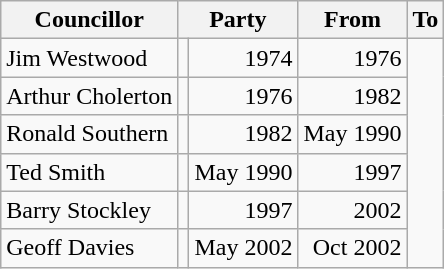<table class=wikitable>
<tr>
<th>Councillor</th>
<th colspan=2>Party</th>
<th>From</th>
<th>To</th>
</tr>
<tr>
<td>Jim Westwood</td>
<td></td>
<td align=right>1974</td>
<td align=right>1976</td>
</tr>
<tr>
<td>Arthur Cholerton</td>
<td></td>
<td align=right>1976</td>
<td align=right>1982</td>
</tr>
<tr>
<td>Ronald Southern</td>
<td></td>
<td align=right>1982</td>
<td align=right>May 1990</td>
</tr>
<tr>
<td>Ted Smith</td>
<td></td>
<td align=right>May 1990</td>
<td align=right>1997</td>
</tr>
<tr>
<td>Barry Stockley</td>
<td></td>
<td align=right>1997</td>
<td align=right>2002</td>
</tr>
<tr>
<td>Geoff Davies</td>
<td></td>
<td align=right>May 2002</td>
<td align=right>Oct 2002</td>
</tr>
</table>
